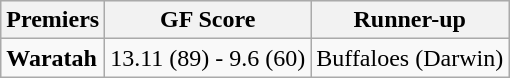<table class="wikitable" style="text-align:left;">
<tr style="background:#efefef;">
<th>Premiers</th>
<th>GF Score</th>
<th>Runner-up</th>
</tr>
<tr>
<td><strong>Waratah</strong></td>
<td>13.11 (89) - 9.6 (60)</td>
<td>Buffaloes (Darwin)</td>
</tr>
</table>
